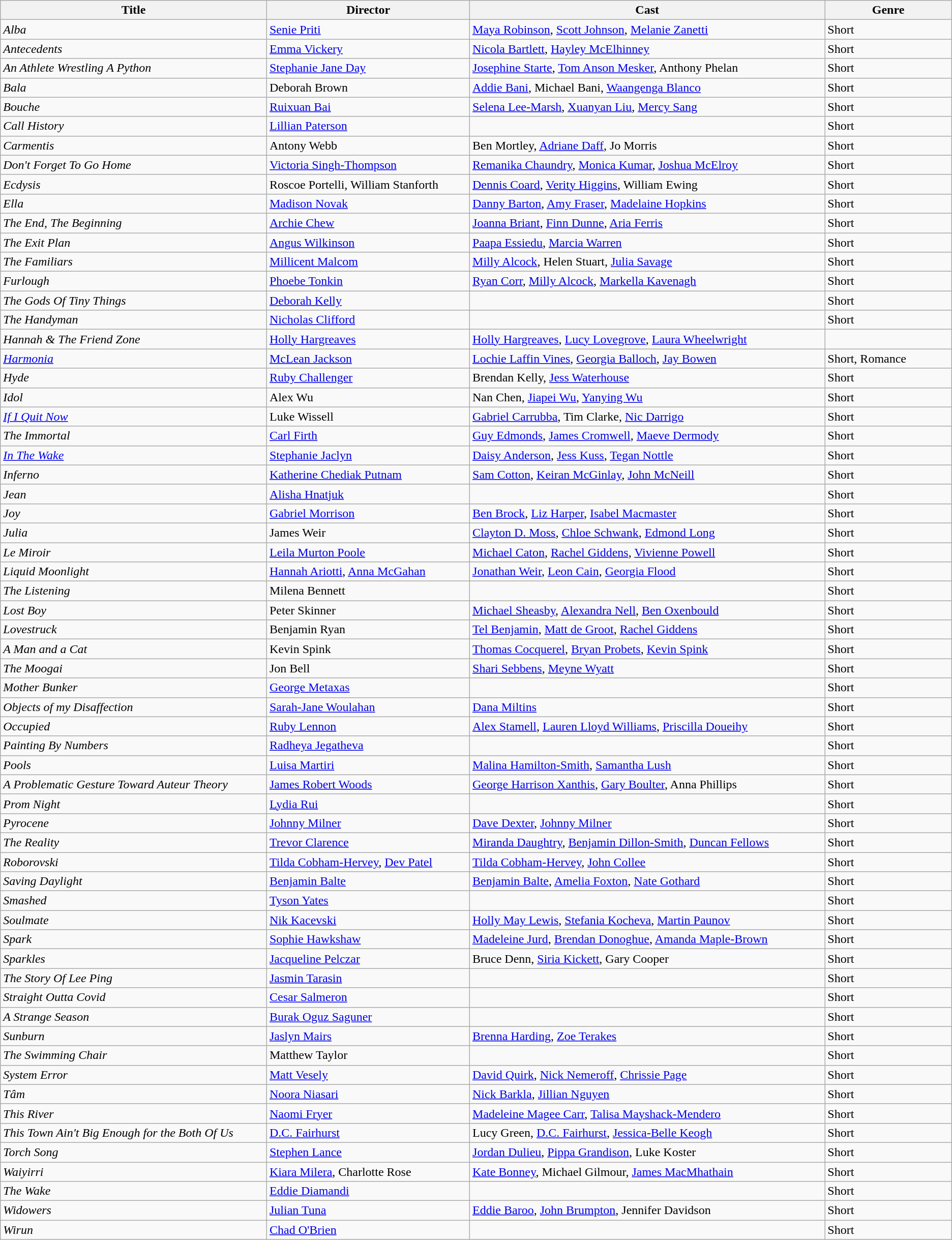<table class="wikitable sortable">
<tr>
<th width="21%">Title</th>
<th width="16%">Director</th>
<th width="28%">Cast</th>
<th width="10%">Genre</th>
</tr>
<tr>
<td><em>Alba</em></td>
<td><a href='#'>Senie Priti</a></td>
<td><a href='#'>Maya Robinson</a>, <a href='#'>Scott Johnson</a>, <a href='#'>Melanie Zanetti</a></td>
<td>Short</td>
</tr>
<tr>
<td><em>Antecedents</em></td>
<td><a href='#'>Emma Vickery</a></td>
<td><a href='#'>Nicola Bartlett</a>, <a href='#'>Hayley McElhinney</a></td>
<td>Short</td>
</tr>
<tr>
<td><em>An Athlete Wrestling A Python</em></td>
<td><a href='#'>Stephanie Jane Day</a></td>
<td><a href='#'>Josephine Starte</a>, <a href='#'>Tom Anson Mesker</a>, Anthony Phelan</td>
<td>Short</td>
</tr>
<tr>
<td><em>Bala</em></td>
<td>Deborah Brown</td>
<td><a href='#'>Addie Bani</a>, Michael Bani, <a href='#'>Waangenga Blanco</a></td>
<td>Short</td>
</tr>
<tr>
<td><em>Bouche</em></td>
<td><a href='#'>Ruixuan Bai</a></td>
<td><a href='#'>Selena Lee-Marsh</a>, <a href='#'>Xuanyan Liu</a>, <a href='#'>Mercy Sang</a></td>
<td>Short</td>
</tr>
<tr>
<td><em>Call History</em></td>
<td><a href='#'>Lillian Paterson</a></td>
<td></td>
<td>Short</td>
</tr>
<tr>
<td><em>Carmentis</em></td>
<td>Antony Webb</td>
<td>Ben Mortley, <a href='#'>Adriane Daff</a>, Jo Morris</td>
<td>Short</td>
</tr>
<tr>
<td><em>Don't Forget To Go Home</em></td>
<td><a href='#'>Victoria Singh-Thompson</a></td>
<td><a href='#'>Remanika Chaundry</a>, <a href='#'>Monica Kumar</a>, <a href='#'>Joshua McElroy</a></td>
<td>Short</td>
</tr>
<tr>
<td><em>Ecdysis</em></td>
<td>Roscoe Portelli, William Stanforth</td>
<td><a href='#'>Dennis Coard</a>, <a href='#'>Verity Higgins</a>, William Ewing</td>
<td>Short</td>
</tr>
<tr>
<td><em>Ella</em></td>
<td><a href='#'>Madison Novak</a></td>
<td><a href='#'>Danny Barton</a>, <a href='#'>Amy Fraser</a>, <a href='#'>Madelaine Hopkins</a></td>
<td>Short</td>
</tr>
<tr>
<td data-sort-value="End, The Beginning"><em>The End, The Beginning</em></td>
<td><a href='#'>Archie Chew</a></td>
<td><a href='#'>Joanna Briant</a>, <a href='#'>Finn Dunne</a>, <a href='#'>Aria Ferris</a></td>
<td>Short</td>
</tr>
<tr>
<td data-sort-value="Exit Plan"><em>The Exit Plan</em></td>
<td><a href='#'>Angus Wilkinson</a></td>
<td><a href='#'>Paapa Essiedu</a>, <a href='#'>Marcia Warren</a></td>
<td>Short</td>
</tr>
<tr>
<td data-sort-value="Familiars"><em>The Familiars</em></td>
<td><a href='#'>Millicent Malcom</a></td>
<td><a href='#'>Milly Alcock</a>, Helen Stuart, <a href='#'>Julia Savage</a></td>
<td>Short</td>
</tr>
<tr>
<td><em>Furlough</em></td>
<td><a href='#'>Phoebe Tonkin</a></td>
<td><a href='#'>Ryan Corr</a>, <a href='#'>Milly Alcock</a>, <a href='#'>Markella Kavenagh</a></td>
<td>Short</td>
</tr>
<tr>
<td data-sort-value="Gods of Tiny Things"><em>The Gods Of Tiny Things</em></td>
<td><a href='#'>Deborah Kelly</a></td>
<td></td>
<td>Short</td>
</tr>
<tr>
<td data-sort-value="Handyman"><em>The Handyman</em></td>
<td><a href='#'>Nicholas Clifford</a></td>
<td></td>
<td>Short</td>
</tr>
<tr>
<td><em>Hannah & The Friend Zone</em></td>
<td><a href='#'>Holly Hargreaves</a></td>
<td><a href='#'>Holly Hargreaves</a>, <a href='#'>Lucy Lovegrove</a>, <a href='#'>Laura Wheelwright</a></td>
<td></td>
</tr>
<tr>
<td><em><a href='#'>Harmonia</a></em></td>
<td><a href='#'>McLean Jackson</a></td>
<td><a href='#'>Lochie Laffin Vines</a>, <a href='#'>Georgia Balloch</a>, <a href='#'>Jay Bowen</a></td>
<td>Short, Romance</td>
</tr>
<tr>
<td><em>Hyde</em></td>
<td><a href='#'>Ruby Challenger</a></td>
<td>Brendan Kelly, <a href='#'>Jess Waterhouse</a></td>
<td>Short</td>
</tr>
<tr>
<td><em>Idol</em></td>
<td>Alex Wu</td>
<td>Nan Chen, <a href='#'>Jiapei Wu</a>, <a href='#'>Yanying Wu</a></td>
<td>Short</td>
</tr>
<tr>
<td><em><a href='#'>If I Quit Now</a></em></td>
<td>Luke Wissell</td>
<td><a href='#'>Gabriel Carrubba</a>, Tim Clarke, <a href='#'>Nic Darrigo</a></td>
<td>Short</td>
</tr>
<tr>
<td data-sort-value="Immortal"><em>The Immortal</em></td>
<td><a href='#'>Carl Firth</a></td>
<td><a href='#'>Guy Edmonds</a>, <a href='#'>James Cromwell</a>, <a href='#'>Maeve Dermody</a></td>
<td>Short</td>
</tr>
<tr>
<td><em><a href='#'>In The Wake</a></em></td>
<td><a href='#'>Stephanie Jaclyn</a></td>
<td><a href='#'>Daisy Anderson</a>, <a href='#'>Jess Kuss</a>, <a href='#'>Tegan Nottle</a></td>
<td>Short</td>
</tr>
<tr>
<td><em>Inferno</em></td>
<td><a href='#'>Katherine Chediak Putnam</a></td>
<td><a href='#'>Sam Cotton</a>, <a href='#'>Keiran McGinlay</a>, <a href='#'>John McNeill</a></td>
<td>Short</td>
</tr>
<tr>
<td><em>Jean</em></td>
<td><a href='#'>Alisha Hnatjuk</a></td>
<td></td>
<td>Short</td>
</tr>
<tr>
<td><em>Joy</em></td>
<td><a href='#'>Gabriel Morrison</a></td>
<td><a href='#'>Ben Brock</a>, <a href='#'>Liz Harper</a>, <a href='#'>Isabel Macmaster</a></td>
<td>Short</td>
</tr>
<tr>
<td><em>Julia</em></td>
<td>James Weir</td>
<td><a href='#'>Clayton D. Moss</a>, <a href='#'>Chloe Schwank</a>, <a href='#'>Edmond Long</a></td>
<td>Short</td>
</tr>
<tr>
<td data-sort-value="Miroir"><em>Le Miroir</em></td>
<td><a href='#'>Leila Murton Poole</a></td>
<td><a href='#'>Michael Caton</a>, <a href='#'>Rachel Giddens</a>, <a href='#'>Vivienne Powell</a></td>
<td>Short</td>
</tr>
<tr>
<td><em>Liquid Moonlight</em></td>
<td><a href='#'>Hannah Ariotti</a>, <a href='#'>Anna McGahan</a></td>
<td><a href='#'>Jonathan Weir</a>, <a href='#'>Leon Cain</a>, <a href='#'>Georgia Flood</a></td>
<td>Short</td>
</tr>
<tr>
<td data-sort-value="Listening"><em>The Listening</em></td>
<td>Milena Bennett</td>
<td></td>
<td>Short</td>
</tr>
<tr>
<td><em>Lost Boy</em></td>
<td>Peter Skinner</td>
<td><a href='#'>Michael Sheasby</a>, <a href='#'>Alexandra Nell</a>, <a href='#'>Ben Oxenbould</a></td>
<td>Short</td>
</tr>
<tr>
<td><em>Lovestruck</em></td>
<td>Benjamin Ryan</td>
<td><a href='#'>Tel Benjamin</a>, <a href='#'>Matt de Groot</a>, <a href='#'>Rachel Giddens</a></td>
<td>Short</td>
</tr>
<tr>
<td data-sort-value="Man and a Cat"><em>A Man and a Cat</em></td>
<td>Kevin Spink</td>
<td><a href='#'>Thomas Cocquerel</a>, <a href='#'>Bryan Probets</a>, <a href='#'>Kevin Spink</a></td>
<td>Short</td>
</tr>
<tr>
<td data-sort-value="Moogai"><em>The Moogai</em></td>
<td>Jon Bell</td>
<td><a href='#'>Shari Sebbens</a>, <a href='#'>Meyne Wyatt</a></td>
<td>Short</td>
</tr>
<tr>
<td><em>Mother Bunker</em></td>
<td><a href='#'>George Metaxas</a></td>
<td></td>
<td>Short</td>
</tr>
<tr>
<td><em>Objects of my Disaffection</em></td>
<td><a href='#'>Sarah-Jane Woulahan</a></td>
<td><a href='#'>Dana Miltins</a></td>
<td>Short</td>
</tr>
<tr>
<td><em>Occupied</em></td>
<td><a href='#'>Ruby Lennon</a></td>
<td><a href='#'>Alex Stamell</a>, <a href='#'>Lauren Lloyd Williams</a>, <a href='#'>Priscilla Doueihy</a></td>
<td>Short</td>
</tr>
<tr>
<td><em>Painting By Numbers</em></td>
<td><a href='#'>Radheya Jegatheva</a></td>
<td></td>
<td>Short</td>
</tr>
<tr>
<td><em>Pools</em></td>
<td><a href='#'>Luisa Martiri</a></td>
<td><a href='#'>Malina Hamilton-Smith</a>, <a href='#'>Samantha Lush</a></td>
<td>Short</td>
</tr>
<tr>
<td data-sort-value="Problematic Gesture"><em>A Problematic Gesture Toward Auteur Theory</em></td>
<td><a href='#'>James Robert Woods</a></td>
<td><a href='#'>George Harrison Xanthis</a>, <a href='#'>Gary Boulter</a>, Anna Phillips</td>
<td>Short</td>
</tr>
<tr>
<td><em>Prom Night</em></td>
<td><a href='#'>Lydia Rui</a></td>
<td></td>
<td>Short</td>
</tr>
<tr>
<td><em>Pyrocene</em></td>
<td><a href='#'>Johnny Milner</a></td>
<td><a href='#'>Dave Dexter</a>, <a href='#'>Johnny Milner</a></td>
<td>Short</td>
</tr>
<tr>
<td data-sort-value="Reality"><em>The Reality</em></td>
<td><a href='#'>Trevor Clarence</a></td>
<td><a href='#'>Miranda Daughtry</a>, <a href='#'>Benjamin Dillon-Smith</a>, <a href='#'>Duncan Fellows</a></td>
<td>Short</td>
</tr>
<tr>
<td><em>Roborovski</em></td>
<td><a href='#'>Tilda Cobham-Hervey</a>, <a href='#'>Dev Patel</a></td>
<td><a href='#'>Tilda Cobham-Hervey</a>, <a href='#'>John Collee</a></td>
<td>Short</td>
</tr>
<tr>
<td><em>Saving Daylight</em></td>
<td><a href='#'>Benjamin Balte</a></td>
<td><a href='#'>Benjamin Balte</a>, <a href='#'>Amelia Foxton</a>, <a href='#'>Nate Gothard</a></td>
<td>Short</td>
</tr>
<tr>
<td><em>Smashed</em></td>
<td><a href='#'>Tyson Yates</a></td>
<td></td>
<td>Short</td>
</tr>
<tr>
<td><em>Soulmate</em></td>
<td><a href='#'>Nik Kacevski</a></td>
<td><a href='#'>Holly May Lewis</a>, <a href='#'>Stefania Kocheva</a>, <a href='#'>Martin Paunov</a></td>
<td>Short</td>
</tr>
<tr>
<td><em>Spark</em></td>
<td><a href='#'>Sophie Hawkshaw</a></td>
<td><a href='#'>Madeleine Jurd</a>, <a href='#'>Brendan Donoghue</a>, <a href='#'>Amanda Maple-Brown</a></td>
<td>Short</td>
</tr>
<tr>
<td><em>Sparkles</em></td>
<td><a href='#'>Jacqueline Pelczar</a></td>
<td>Bruce Denn, <a href='#'>Siria Kickett</a>, Gary Cooper</td>
<td>Short</td>
</tr>
<tr>
<td data-sort-value="Story of Lee Ping"><em>The Story Of Lee Ping</em></td>
<td><a href='#'>Jasmin Tarasin</a></td>
<td></td>
<td>Short</td>
</tr>
<tr>
<td><em>Straight Outta Covid</em></td>
<td><a href='#'>Cesar Salmeron</a></td>
<td></td>
<td>Short</td>
</tr>
<tr>
<td data-sort-value="Strange Reason"><em>A Strange Season</em></td>
<td><a href='#'>Burak Oguz Saguner</a></td>
<td></td>
<td>Short</td>
</tr>
<tr>
<td><em>Sunburn</em></td>
<td><a href='#'>Jaslyn Mairs</a></td>
<td><a href='#'>Brenna Harding</a>, <a href='#'>Zoe Terakes</a></td>
<td>Short</td>
</tr>
<tr>
<td data-sort-value="Swimming Chair"><em>The Swimming Chair</em></td>
<td>Matthew Taylor</td>
<td></td>
<td>Short</td>
</tr>
<tr>
<td><em>System Error</em></td>
<td><a href='#'>Matt Vesely</a></td>
<td><a href='#'>David Quirk</a>, <a href='#'>Nick Nemeroff</a>, <a href='#'>Chrissie Page</a></td>
<td>Short</td>
</tr>
<tr>
<td><em>Tâm</em></td>
<td><a href='#'>Noora Niasari</a></td>
<td><a href='#'>Nick Barkla</a>, <a href='#'>Jillian Nguyen</a></td>
<td>Short</td>
</tr>
<tr>
<td><em>This River</em></td>
<td><a href='#'>Naomi Fryer</a></td>
<td><a href='#'>Madeleine Magee Carr</a>, <a href='#'>Talisa Mayshack-Mendero</a></td>
<td>Short</td>
</tr>
<tr>
<td><em>This Town Ain't Big Enough for the Both Of Us</em></td>
<td><a href='#'>D.C. Fairhurst</a></td>
<td>Lucy Green, <a href='#'>D.C. Fairhurst</a>, <a href='#'>Jessica-Belle Keogh</a></td>
<td>Short</td>
</tr>
<tr>
<td><em>Torch Song</em></td>
<td><a href='#'>Stephen Lance</a></td>
<td><a href='#'>Jordan Dulieu</a>, <a href='#'>Pippa Grandison</a>, Luke Koster</td>
<td>Short</td>
</tr>
<tr>
<td><em>Waiyirri</em></td>
<td><a href='#'>Kiara Milera</a>, Charlotte Rose</td>
<td><a href='#'>Kate Bonney</a>, Michael Gilmour, <a href='#'>James MacMhathain</a></td>
<td>Short</td>
</tr>
<tr>
<td data-sort-value="Wake"><em>The Wake</em></td>
<td><a href='#'>Eddie Diamandi</a></td>
<td></td>
<td>Short</td>
</tr>
<tr>
<td><em>Widowers</em></td>
<td><a href='#'>Julian Tuna</a></td>
<td><a href='#'>Eddie Baroo</a>, <a href='#'>John Brumpton</a>, Jennifer Davidson</td>
<td>Short</td>
</tr>
<tr>
<td><em>Wirun</em></td>
<td><a href='#'>Chad O'Brien</a></td>
<td></td>
<td>Short</td>
</tr>
</table>
